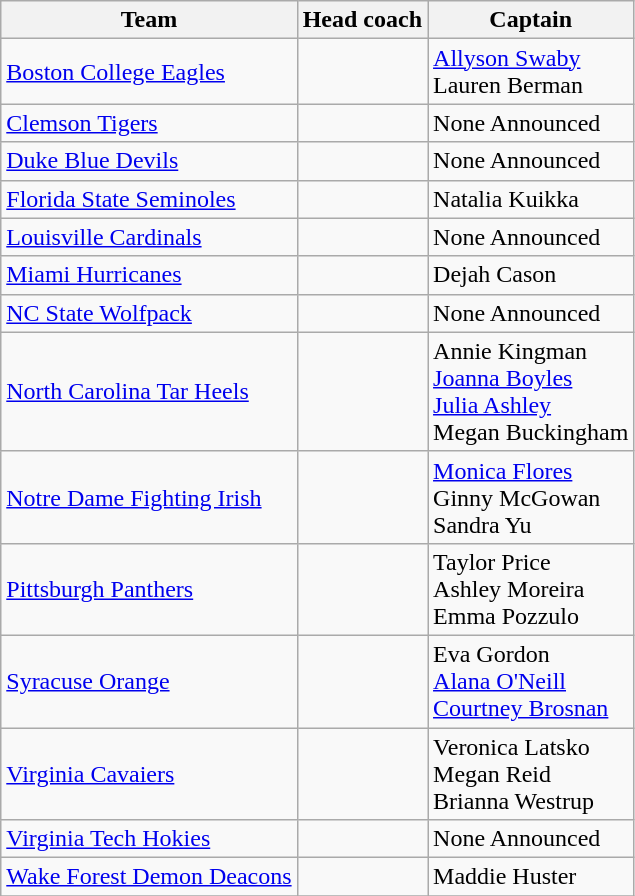<table class="wikitable sortable" style="text-align: left;">
<tr>
<th>Team</th>
<th>Head coach</th>
<th>Captain</th>
</tr>
<tr>
<td><a href='#'>Boston College Eagles</a></td>
<td>  </td>
<td><a href='#'>Allyson Swaby</a> <br> Lauren Berman </td>
</tr>
<tr>
<td><a href='#'>Clemson Tigers</a></td>
<td>  </td>
<td>None Announced</td>
</tr>
<tr>
<td><a href='#'>Duke Blue Devils</a></td>
<td>  </td>
<td>None Announced</td>
</tr>
<tr>
<td><a href='#'>Florida State Seminoles</a></td>
<td>  </td>
<td>Natalia Kuikka </td>
</tr>
<tr>
<td><a href='#'>Louisville Cardinals</a></td>
<td>  </td>
<td>None Announced</td>
</tr>
<tr>
<td><a href='#'>Miami Hurricanes</a></td>
<td>  </td>
<td>Dejah Cason</td>
</tr>
<tr>
<td><a href='#'>NC State Wolfpack</a></td>
<td>  </td>
<td>None Announced</td>
</tr>
<tr>
<td><a href='#'>North Carolina Tar Heels</a></td>
<td>  </td>
<td>Annie Kingman <br> <a href='#'>Joanna Boyles</a> <br> <a href='#'>Julia Ashley</a> <br> Megan Buckingham </td>
</tr>
<tr>
<td><a href='#'>Notre Dame Fighting Irish</a></td>
<td>  </td>
<td><a href='#'>Monica Flores</a> <br> Ginny McGowan <br> Sandra Yu </td>
</tr>
<tr>
<td><a href='#'>Pittsburgh Panthers</a></td>
<td>  </td>
<td>Taylor Price <br> Ashley Moreira <br> Emma Pozzulo </td>
</tr>
<tr>
<td><a href='#'>Syracuse Orange</a></td>
<td>  </td>
<td>Eva Gordon <br> <a href='#'>Alana O'Neill</a> <br> <a href='#'>Courtney Brosnan</a></td>
</tr>
<tr>
<td><a href='#'>Virginia Cavaiers</a></td>
<td>  </td>
<td>Veronica Latsko <br> Megan Reid <br> Brianna Westrup</td>
</tr>
<tr>
<td><a href='#'>Virginia Tech Hokies</a></td>
<td>  </td>
<td>None Announced</td>
</tr>
<tr>
<td><a href='#'>Wake Forest Demon Deacons</a></td>
<td>  </td>
<td>Maddie Huster </td>
</tr>
<tr>
</tr>
</table>
